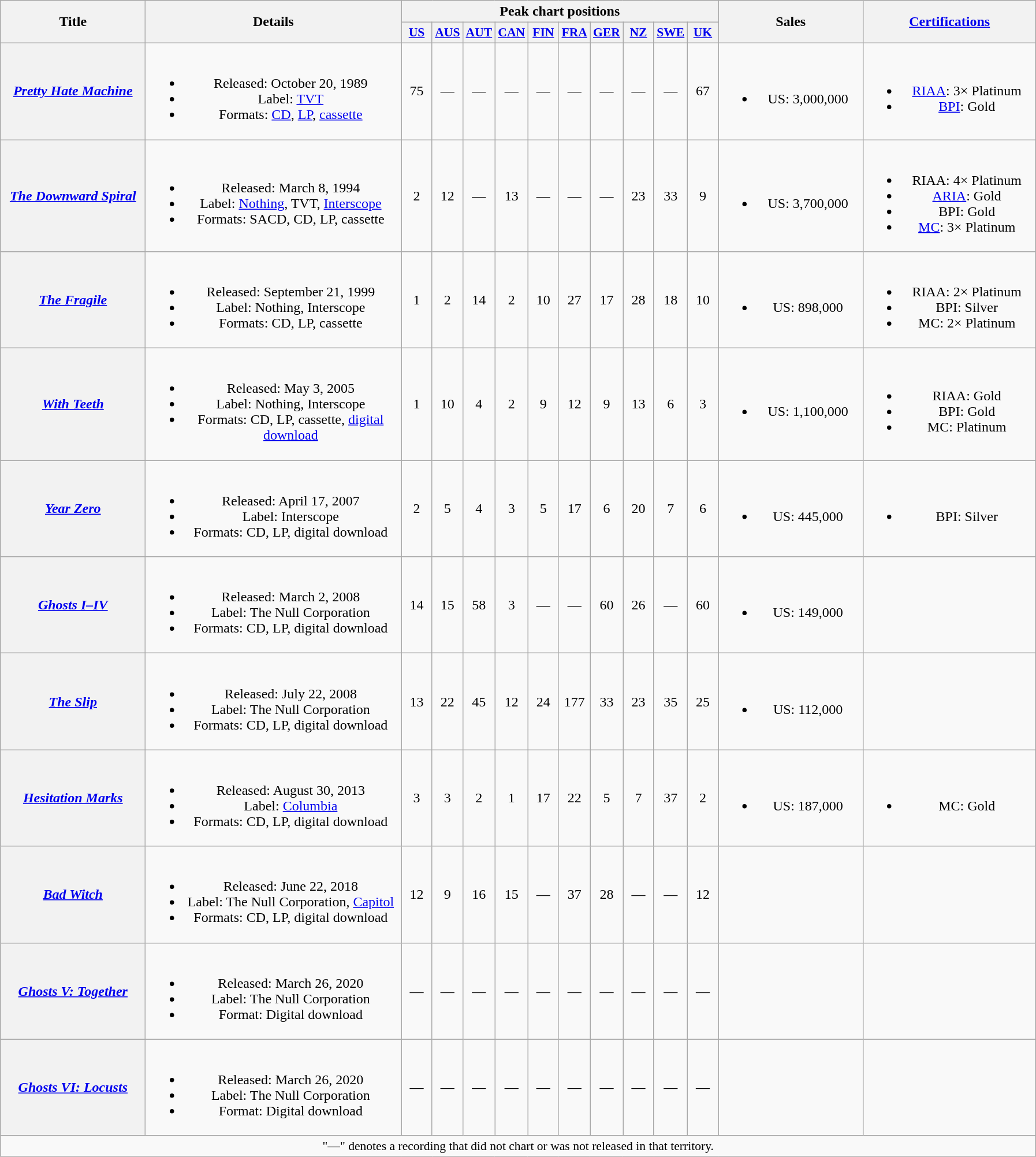<table class="wikitable plainrowheaders" style="text-align:center;">
<tr>
<th scope="col" rowspan="2" style="width:10em;">Title</th>
<th scope="col" rowspan="2" style="width:18em;">Details</th>
<th scope="col" colspan="10">Peak chart positions</th>
<th scope="col" rowspan="2" style="width:10em;">Sales</th>
<th scope="col" rowspan="2" style="width:12em;"><a href='#'>Certifications</a></th>
</tr>
<tr>
<th scope="col" style="width:2em;font-size:90%;"><a href='#'>US</a><br></th>
<th scope="col" style="width:2em;font-size:90%;"><a href='#'>AUS</a><br></th>
<th scope="col" style="width:2em;font-size:90%;"><a href='#'>AUT</a><br></th>
<th scope="col" style="width:2em;font-size:90%;"><a href='#'>CAN</a><br></th>
<th scope="col" style="width:2em;font-size:90%;"><a href='#'>FIN</a><br></th>
<th scope="col" style="width:2em;font-size:90%;"><a href='#'>FRA</a><br></th>
<th scope="col" style="width:2em;font-size:90%;"><a href='#'>GER</a><br></th>
<th scope="col" style="width:2em;font-size:90%;"><a href='#'>NZ</a><br></th>
<th scope="col" style="width:2em;font-size:90%;"><a href='#'>SWE</a><br></th>
<th scope="col" style="width:2em;font-size:90%;"><a href='#'>UK</a><br></th>
</tr>
<tr>
<th scope="row"><em><a href='#'>Pretty Hate Machine</a></em></th>
<td><br><ul><li>Released: October 20, 1989</li><li>Label: <a href='#'>TVT</a></li><li>Formats: <a href='#'>CD</a>, <a href='#'>LP</a>, <a href='#'>cassette</a></li></ul></td>
<td>75</td>
<td>—</td>
<td>—</td>
<td>—</td>
<td>—</td>
<td>—</td>
<td>—</td>
<td>—</td>
<td>—</td>
<td>67</td>
<td><br><ul><li>US: 3,000,000</li></ul></td>
<td><br><ul><li><a href='#'>RIAA</a>: 3× Platinum</li><li><a href='#'>BPI</a>: Gold</li></ul></td>
</tr>
<tr>
<th scope="row"><em><a href='#'>The Downward Spiral</a></em></th>
<td><br><ul><li>Released: March 8, 1994</li><li>Label: <a href='#'>Nothing</a>, TVT, <a href='#'>Interscope</a></li><li>Formats: SACD, CD, LP, cassette</li></ul></td>
<td>2</td>
<td>12</td>
<td>—</td>
<td>13</td>
<td>—</td>
<td>—</td>
<td>—</td>
<td>23</td>
<td>33</td>
<td>9</td>
<td><br><ul><li>US: 3,700,000</li></ul></td>
<td><br><ul><li>RIAA: 4× Platinum</li><li><a href='#'>ARIA</a>: Gold</li><li>BPI: Gold</li><li><a href='#'>MC</a>: 3× Platinum</li></ul></td>
</tr>
<tr>
<th scope="row"><em><a href='#'>The Fragile</a></em></th>
<td><br><ul><li>Released: September 21, 1999</li><li>Label: Nothing, Interscope</li><li>Formats: CD, LP, cassette</li></ul></td>
<td>1</td>
<td>2</td>
<td>14</td>
<td>2</td>
<td>10</td>
<td>27</td>
<td>17</td>
<td>28</td>
<td>18</td>
<td>10</td>
<td><br><ul><li>US: 898,000</li></ul></td>
<td><br><ul><li>RIAA: 2× Platinum</li><li>BPI: Silver</li><li>MC: 2× Platinum</li></ul></td>
</tr>
<tr>
<th scope="row"><em><a href='#'>With Teeth</a></em></th>
<td><br><ul><li>Released: May 3, 2005</li><li>Label: Nothing, Interscope</li><li>Formats: CD, LP, cassette, <a href='#'>digital download</a></li></ul></td>
<td>1</td>
<td>10</td>
<td>4</td>
<td>2</td>
<td>9</td>
<td>12</td>
<td>9</td>
<td>13</td>
<td>6</td>
<td>3</td>
<td><br><ul><li>US: 1,100,000</li></ul></td>
<td><br><ul><li>RIAA: Gold</li><li>BPI: Gold</li><li>MC: Platinum</li></ul></td>
</tr>
<tr>
<th scope="row"><em><a href='#'>Year Zero</a></em></th>
<td><br><ul><li>Released: April 17, 2007</li><li>Label: Interscope</li><li>Formats: CD, LP, digital download</li></ul></td>
<td>2</td>
<td>5</td>
<td>4</td>
<td>3</td>
<td>5</td>
<td>17</td>
<td>6</td>
<td>20</td>
<td>7</td>
<td>6</td>
<td><br><ul><li>US: 445,000</li></ul></td>
<td><br><ul><li>BPI: Silver</li></ul></td>
</tr>
<tr>
<th scope="row"><em><a href='#'>Ghosts I–IV</a></em></th>
<td><br><ul><li>Released: March 2, 2008</li><li>Label: The Null Corporation</li><li>Formats: CD, LP, digital download</li></ul></td>
<td>14</td>
<td>15</td>
<td>58</td>
<td>3</td>
<td>—</td>
<td>—</td>
<td>60</td>
<td>26</td>
<td>—</td>
<td>60</td>
<td><br><ul><li>US: 149,000</li></ul></td>
<td></td>
</tr>
<tr>
<th scope="row"><em><a href='#'>The Slip</a></em></th>
<td><br><ul><li>Released: July 22, 2008</li><li>Label: The Null Corporation</li><li>Formats: CD, LP, digital download</li></ul></td>
<td>13</td>
<td>22</td>
<td>45</td>
<td>12</td>
<td>24</td>
<td>177</td>
<td>33</td>
<td>23</td>
<td>35</td>
<td>25</td>
<td><br><ul><li>US: 112,000</li></ul></td>
<td></td>
</tr>
<tr>
<th scope="row"><em><a href='#'>Hesitation Marks</a></em></th>
<td><br><ul><li>Released: August 30, 2013</li><li>Label: <a href='#'>Columbia</a></li><li>Formats: CD, LP, digital download</li></ul></td>
<td>3</td>
<td>3</td>
<td>2</td>
<td>1</td>
<td>17</td>
<td>22</td>
<td>5</td>
<td>7</td>
<td>37</td>
<td>2</td>
<td><br><ul><li>US: 187,000</li></ul></td>
<td><br><ul><li>MC: Gold</li></ul></td>
</tr>
<tr>
<th scope="row"><em><a href='#'>Bad Witch</a></em></th>
<td><br><ul><li>Released: June 22, 2018</li><li>Label: The Null Corporation, <a href='#'>Capitol</a></li><li>Formats: CD, LP, digital download</li></ul></td>
<td>12</td>
<td>9</td>
<td>16</td>
<td>15</td>
<td>—</td>
<td>37</td>
<td>28</td>
<td>—</td>
<td>—</td>
<td>12</td>
<td></td>
<td></td>
</tr>
<tr>
<th scope="row"><em><a href='#'>Ghosts V: Together</a></em></th>
<td><br><ul><li>Released: March 26, 2020</li><li>Label: The Null Corporation</li><li>Format: Digital download</li></ul></td>
<td>—</td>
<td>—</td>
<td>—</td>
<td>—</td>
<td>—</td>
<td>—</td>
<td>—</td>
<td>—</td>
<td>—</td>
<td>—</td>
<td></td>
<td></td>
</tr>
<tr>
<th scope="row"><em><a href='#'>Ghosts VI: Locusts</a></em></th>
<td><br><ul><li>Released: March 26, 2020</li><li>Label: The Null Corporation</li><li>Format: Digital download</li></ul></td>
<td>—</td>
<td>—</td>
<td>—</td>
<td>—</td>
<td>—</td>
<td>—</td>
<td>—</td>
<td>—</td>
<td>—</td>
<td>—</td>
<td></td>
<td></td>
</tr>
<tr>
<td colspan="14" style="font-size:90%">"—" denotes a recording that did not chart or was not released in that territory.</td>
</tr>
</table>
